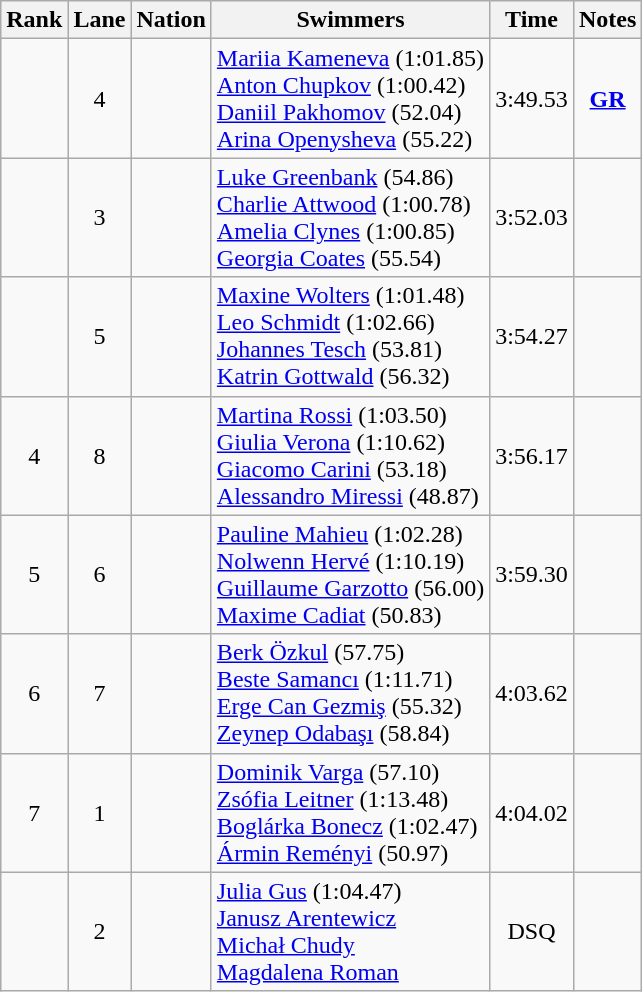<table class="wikitable sortable" style="text-align:center">
<tr>
<th>Rank</th>
<th>Lane</th>
<th>Nation</th>
<th>Swimmers</th>
<th>Time</th>
<th>Notes</th>
</tr>
<tr>
<td></td>
<td>4</td>
<td align=left></td>
<td align=left><a href='#'>Mariia Kameneva</a> (1:01.85)<br><a href='#'>Anton Chupkov</a> (1:00.42)<br><a href='#'>Daniil Pakhomov</a> (52.04)<br><a href='#'>Arina Openysheva</a> (55.22)</td>
<td>3:49.53</td>
<td><a href='#'><strong>GR</strong></a></td>
</tr>
<tr>
<td></td>
<td>3</td>
<td align=left></td>
<td align=left><a href='#'>Luke Greenbank</a> (54.86)<br><a href='#'>Charlie Attwood</a> (1:00.78)<br><a href='#'>Amelia Clynes</a> (1:00.85)<br><a href='#'>Georgia Coates</a> (55.54)</td>
<td>3:52.03</td>
<td></td>
</tr>
<tr>
<td></td>
<td>5</td>
<td align=left></td>
<td align=left><a href='#'>Maxine Wolters</a> (1:01.48)<br><a href='#'>Leo Schmidt</a> (1:02.66)<br><a href='#'>Johannes Tesch</a> (53.81)<br><a href='#'>Katrin Gottwald</a> (56.32)</td>
<td>3:54.27</td>
<td></td>
</tr>
<tr>
<td>4</td>
<td>8</td>
<td align=left></td>
<td align=left><a href='#'>Martina Rossi</a> (1:03.50)<br><a href='#'>Giulia Verona</a> (1:10.62)<br><a href='#'>Giacomo Carini</a> (53.18)<br><a href='#'>Alessandro Miressi</a> (48.87)</td>
<td>3:56.17</td>
<td></td>
</tr>
<tr>
<td>5</td>
<td>6</td>
<td align=left></td>
<td align=left><a href='#'>Pauline Mahieu</a> (1:02.28)<br><a href='#'>Nolwenn Hervé</a> (1:10.19)<br><a href='#'>Guillaume Garzotto</a> (56.00)<br><a href='#'>Maxime Cadiat</a> (50.83)</td>
<td>3:59.30</td>
<td></td>
</tr>
<tr>
<td>6</td>
<td>7</td>
<td align=left></td>
<td align=left><a href='#'>Berk Özkul</a> (57.75)<br><a href='#'>Beste Samancı</a> (1:11.71)<br><a href='#'>Erge Can Gezmiş</a> (55.32)<br><a href='#'>Zeynep Odabaşı</a> (58.84)</td>
<td>4:03.62</td>
<td></td>
</tr>
<tr>
<td>7</td>
<td>1</td>
<td align=left></td>
<td align=left><a href='#'>Dominik Varga</a> (57.10)<br><a href='#'>Zsófia Leitner</a> (1:13.48)<br><a href='#'>Boglárka Bonecz</a> (1:02.47)<br><a href='#'>Ármin Reményi</a> (50.97)</td>
<td>4:04.02</td>
<td></td>
</tr>
<tr>
<td></td>
<td>2</td>
<td align=left></td>
<td align=left><a href='#'>Julia Gus</a> (1:04.47)<br><a href='#'>Janusz Arentewicz</a><br><a href='#'>Michał Chudy</a><br><a href='#'>Magdalena Roman</a></td>
<td>DSQ</td>
<td></td>
</tr>
</table>
